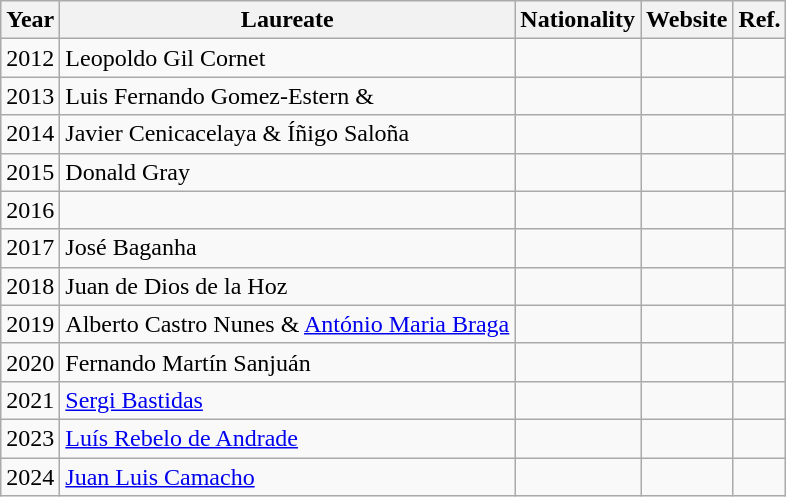<table class="wikitable sortable" align="center">
<tr>
<th>Year</th>
<th>Laureate</th>
<th>Nationality</th>
<th>Website</th>
<th>Ref.</th>
</tr>
<tr>
<td>2012</td>
<td>Leopoldo Gil Cornet</td>
<td></td>
<td></td>
<td></td>
</tr>
<tr>
<td>2013</td>
<td>Luis Fernando Gomez-Estern & </td>
<td></td>
<td></td>
<td></td>
</tr>
<tr>
<td>2014</td>
<td>Javier Cenicacelaya & Íñigo Saloña</td>
<td></td>
<td></td>
<td></td>
</tr>
<tr>
<td>2015</td>
<td>Donald Gray</td>
<td></td>
<td></td>
<td></td>
</tr>
<tr>
<td>2016</td>
<td></td>
<td></td>
<td></td>
<td></td>
</tr>
<tr>
<td>2017</td>
<td>José Baganha</td>
<td></td>
<td></td>
<td></td>
</tr>
<tr>
<td>2018</td>
<td>Juan de Dios de la Hoz</td>
<td></td>
<td></td>
<td></td>
</tr>
<tr>
<td>2019</td>
<td>Alberto Castro Nunes & <a href='#'>António Maria Braga</a></td>
<td></td>
<td></td>
<td></td>
</tr>
<tr>
<td>2020</td>
<td>Fernando Martín Sanjuán</td>
<td></td>
<td></td>
<td></td>
</tr>
<tr>
<td>2021</td>
<td><a href='#'>Sergi Bastidas</a></td>
<td></td>
<td></td>
<td></td>
</tr>
<tr>
<td>2023</td>
<td><a href='#'>Luís Rebelo de Andrade</a></td>
<td></td>
<td></td>
<td></td>
</tr>
<tr>
<td>2024</td>
<td><a href='#'>Juan Luis Camacho</a></td>
<td></td>
<td></td>
<td></td>
</tr>
</table>
